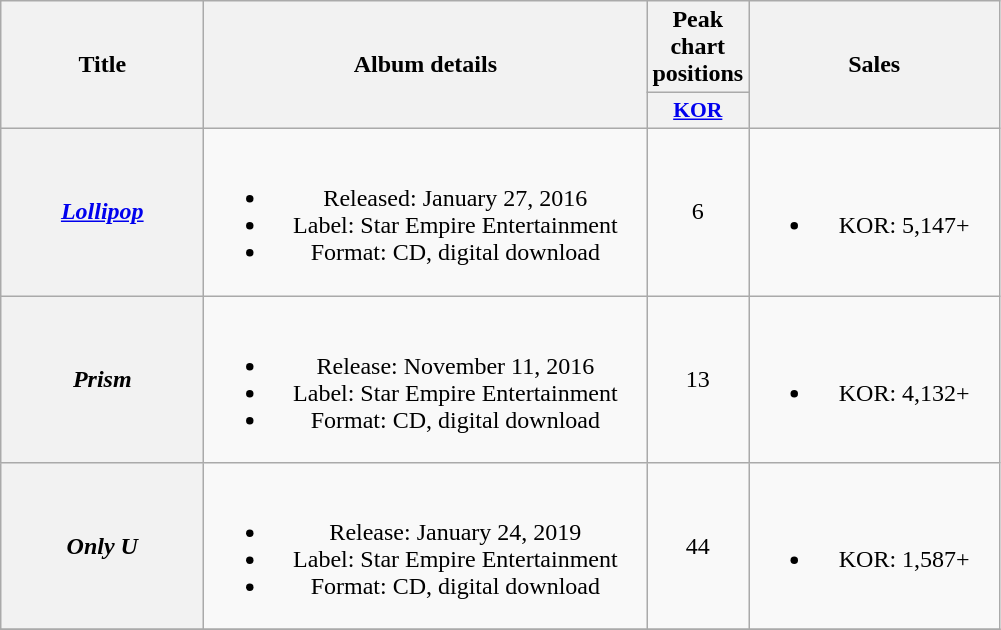<table class="wikitable plainrowheaders" style="text-align:center;">
<tr>
<th rowspan="2" style="width:8em;">Title</th>
<th rowspan="2" style="width:18em;">Album details</th>
<th>Peak chart positions</th>
<th rowspan="2" style="width:10em;">Sales</th>
</tr>
<tr>
<th scope="col" style="width:2.5em;font-size:90%;"><a href='#'>KOR</a><br></th>
</tr>
<tr>
<th scope="row"><em><a href='#'>Lollipop</a></em></th>
<td><br><ul><li>Released: January 27, 2016</li><li>Label: Star Empire Entertainment</li><li>Format: CD, digital download</li></ul></td>
<td>6</td>
<td><br><ul><li>KOR: 5,147+</li></ul></td>
</tr>
<tr>
<th scope="row"><em>Prism</em></th>
<td><br><ul><li>Release: November 11, 2016</li><li>Label: Star Empire Entertainment</li><li>Format: CD, digital download</li></ul></td>
<td>13</td>
<td><br><ul><li>KOR: 4,132+</li></ul></td>
</tr>
<tr>
<th scope="row"><em>Only U</em></th>
<td><br><ul><li>Release: January 24, 2019</li><li>Label: Star Empire Entertainment</li><li>Format: CD, digital download</li></ul></td>
<td>44</td>
<td><br><ul><li>KOR: 1,587+</li></ul></td>
</tr>
<tr>
</tr>
</table>
